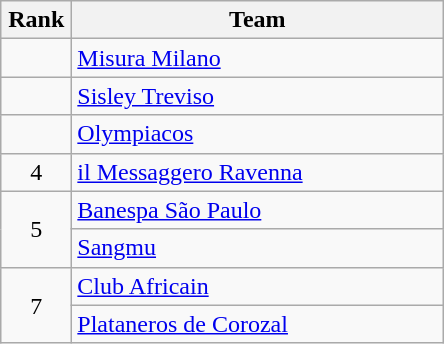<table class="wikitable" style="text-align:center;">
<tr>
<th width=40>Rank</th>
<th width=240>Team</th>
</tr>
<tr>
<td></td>
<td style="text-align:left;"> <a href='#'>Misura Milano</a></td>
</tr>
<tr>
<td></td>
<td style="text-align:left;"> <a href='#'>Sisley Treviso</a></td>
</tr>
<tr>
<td></td>
<td style="text-align:left;"> <a href='#'>Olympiacos</a></td>
</tr>
<tr>
<td>4</td>
<td style="text-align:left;"> <a href='#'>il Messaggero Ravenna</a></td>
</tr>
<tr>
<td rowspan=2>5</td>
<td style="text-align:left;"> <a href='#'>Banespa São Paulo</a></td>
</tr>
<tr>
<td style="text-align:left;"> <a href='#'>Sangmu</a></td>
</tr>
<tr>
<td rowspan=2>7</td>
<td style="text-align:left;"> <a href='#'>Club Africain</a></td>
</tr>
<tr>
<td style="text-align:left;"> <a href='#'>Plataneros de Corozal</a></td>
</tr>
</table>
